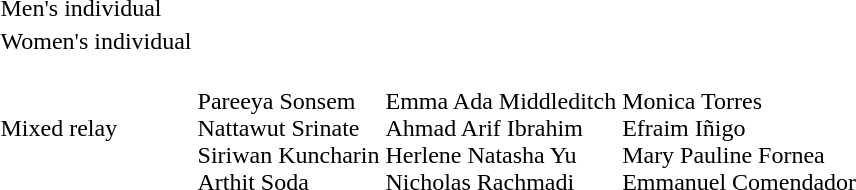<table>
<tr>
<td>Men's individual</td>
<td></td>
<td></td>
<td></td>
</tr>
<tr>
<td>Women's individual</td>
<td></td>
<td></td>
<td nowrap></td>
</tr>
<tr>
<td>Mixed relay</td>
<td nowrap><br>Pareeya Sonsem<br>Nattawut Srinate<br>Siriwan Kuncharin<br>Arthit Soda</td>
<td nowrap><br>Emma Ada Middleditch<br>Ahmad Arif Ibrahim<br>Herlene Natasha Yu<br>Nicholas Rachmadi</td>
<td><br>Monica Torres<br>Efraim Iñigo<br>Mary Pauline Fornea<br>Emmanuel Comendador</td>
</tr>
</table>
